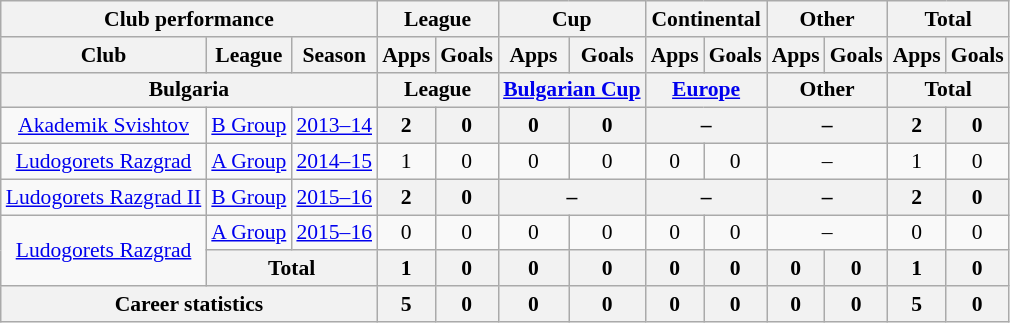<table class="wikitable" style="font-size:90%; text-align: center">
<tr>
<th Colspan="3">Club performance</th>
<th Colspan="2">League</th>
<th Colspan="2">Cup</th>
<th Colspan="2">Continental</th>
<th Colspan="2">Other</th>
<th Colspan="3">Total</th>
</tr>
<tr>
<th>Club</th>
<th>League</th>
<th>Season</th>
<th>Apps</th>
<th>Goals</th>
<th>Apps</th>
<th>Goals</th>
<th>Apps</th>
<th>Goals</th>
<th>Apps</th>
<th>Goals</th>
<th>Apps</th>
<th>Goals</th>
</tr>
<tr>
<th Colspan="3">Bulgaria</th>
<th Colspan="2">League</th>
<th Colspan="2"><a href='#'>Bulgarian Cup</a></th>
<th Colspan="2"><a href='#'>Europe</a></th>
<th Colspan="2">Other</th>
<th Colspan="2">Total</th>
</tr>
<tr>
<td rowspan="1" valign="center"><a href='#'>Akademik Svishtov</a></td>
<td rowspan="1"><a href='#'>B Group</a></td>
<td><a href='#'>2013–14</a></td>
<th>2</th>
<th>0</th>
<th>0</th>
<th>0</th>
<th colspan="2">–</th>
<th colspan="2">–</th>
<th>2</th>
<th>0</th>
</tr>
<tr>
<td rowspan="1" valign="center"><a href='#'>Ludogorets Razgrad</a></td>
<td rowspan="1"><a href='#'>A Group</a></td>
<td><a href='#'>2014–15</a></td>
<td>1</td>
<td>0</td>
<td>0</td>
<td>0</td>
<td>0</td>
<td>0</td>
<td colspan="2">–</td>
<td>1</td>
<td>0</td>
</tr>
<tr>
<td rowspan="1" valign="center"><a href='#'>Ludogorets Razgrad II</a></td>
<td rowspan="1"><a href='#'>B Group</a></td>
<td><a href='#'>2015–16</a></td>
<th>2</th>
<th>0</th>
<th colspan="2">–</th>
<th colspan="2">–</th>
<th colspan="2">–</th>
<th>2</th>
<th>0</th>
</tr>
<tr>
<td rowspan="2" valign="center"><a href='#'>Ludogorets Razgrad</a></td>
<td rowspan="1"><a href='#'>A Group</a></td>
<td><a href='#'>2015–16</a></td>
<td>0</td>
<td>0</td>
<td>0</td>
<td>0</td>
<td>0</td>
<td>0</td>
<td colspan="2">–</td>
<td>0</td>
<td>0</td>
</tr>
<tr>
<th colspan=2>Total</th>
<th>1</th>
<th>0</th>
<th>0</th>
<th>0</th>
<th>0</th>
<th>0</th>
<th>0</th>
<th>0</th>
<th>1</th>
<th>0</th>
</tr>
<tr>
<th colspan="3">Career statistics</th>
<th>5</th>
<th>0</th>
<th>0</th>
<th>0</th>
<th>0</th>
<th>0</th>
<th>0</th>
<th>0</th>
<th>5</th>
<th>0</th>
</tr>
</table>
